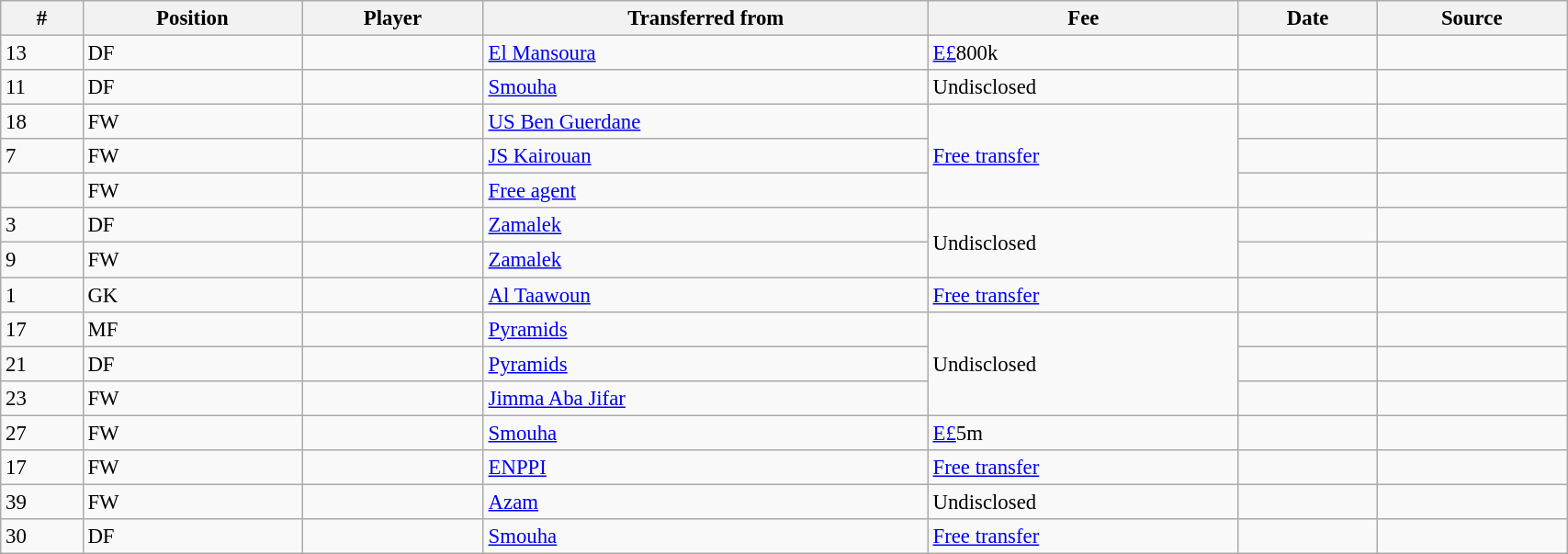<table class="wikitable sortable" style="width:90%; text-align:center; font-size:95%; text-align:left">
<tr>
<th>#</th>
<th>Position</th>
<th>Player</th>
<th>Transferred from</th>
<th>Fee</th>
<th>Date</th>
<th>Source</th>
</tr>
<tr>
<td>13</td>
<td>DF</td>
<td></td>
<td> <a href='#'>El Mansoura</a></td>
<td><a href='#'>E£</a>800k</td>
<td></td>
<td></td>
</tr>
<tr>
<td>11</td>
<td>DF</td>
<td></td>
<td> <a href='#'>Smouha</a></td>
<td>Undisclosed</td>
<td></td>
<td></td>
</tr>
<tr>
<td>18</td>
<td>FW</td>
<td></td>
<td> <a href='#'>US Ben Guerdane</a></td>
<td rowspan=3><a href='#'>Free transfer</a></td>
<td></td>
<td></td>
</tr>
<tr>
<td>7</td>
<td>FW</td>
<td></td>
<td> <a href='#'>JS Kairouan</a></td>
<td></td>
<td></td>
</tr>
<tr>
<td></td>
<td>FW</td>
<td></td>
<td> <a href='#'>Free agent</a></td>
<td></td>
<td></td>
</tr>
<tr>
<td>3</td>
<td>DF</td>
<td></td>
<td> <a href='#'>Zamalek</a></td>
<td rowspan=2>Undisclosed</td>
<td></td>
<td></td>
</tr>
<tr>
<td>9</td>
<td>FW</td>
<td></td>
<td> <a href='#'>Zamalek</a></td>
<td></td>
<td></td>
</tr>
<tr>
<td>1</td>
<td>GK</td>
<td></td>
<td> <a href='#'>Al Taawoun</a></td>
<td><a href='#'>Free transfer</a></td>
<td></td>
<td></td>
</tr>
<tr>
<td>17</td>
<td>MF</td>
<td></td>
<td> <a href='#'>Pyramids</a></td>
<td rowspan=3>Undisclosed</td>
<td></td>
<td></td>
</tr>
<tr>
<td>21</td>
<td>DF</td>
<td></td>
<td> <a href='#'>Pyramids</a></td>
<td></td>
<td></td>
</tr>
<tr>
<td>23</td>
<td>FW</td>
<td></td>
<td> <a href='#'>Jimma Aba Jifar</a></td>
<td></td>
<td></td>
</tr>
<tr>
<td>27</td>
<td>FW</td>
<td></td>
<td> <a href='#'>Smouha</a></td>
<td><a href='#'>E£</a>5m</td>
<td></td>
<td></td>
</tr>
<tr>
<td>17</td>
<td>FW</td>
<td></td>
<td> <a href='#'>ENPPI</a></td>
<td><a href='#'>Free transfer</a></td>
<td></td>
<td></td>
</tr>
<tr>
<td>39</td>
<td>FW</td>
<td></td>
<td> <a href='#'>Azam</a></td>
<td>Undisclosed</td>
<td></td>
<td></td>
</tr>
<tr>
<td>30</td>
<td>DF</td>
<td></td>
<td> <a href='#'>Smouha</a></td>
<td><a href='#'>Free transfer</a></td>
<td></td>
<td></td>
</tr>
</table>
